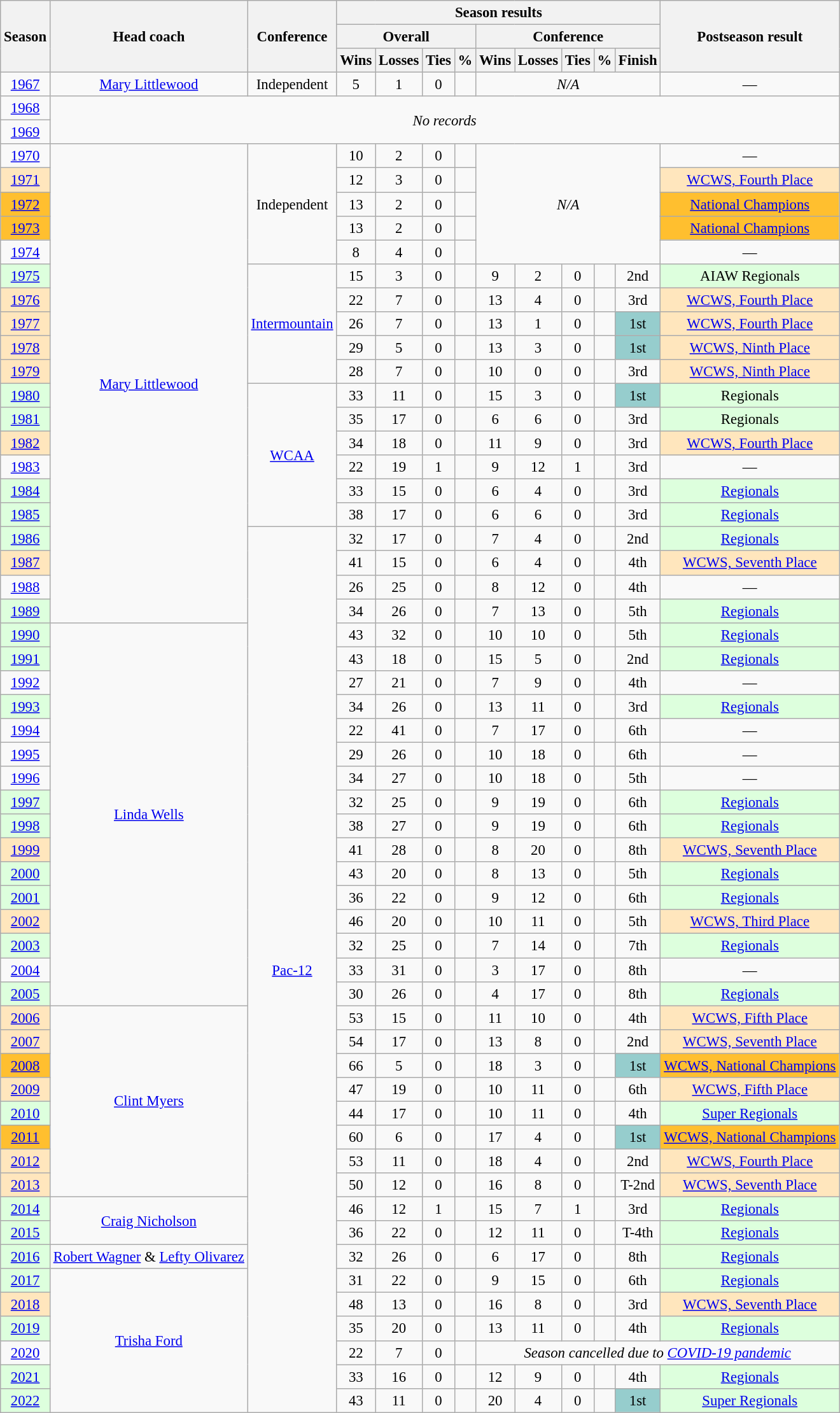<table class="wikitable" style="font-size: 95%; text-align:center;">
<tr>
<th rowspan="3">Season</th>
<th rowspan="3">Head coach</th>
<th rowspan="3">Conference</th>
<th colspan="9">Season results</th>
<th rowspan="3">Postseason result<br></th>
</tr>
<tr>
<th colspan="4">Overall</th>
<th colspan="5">Conference</th>
</tr>
<tr>
<th>Wins</th>
<th>Losses</th>
<th>Ties</th>
<th>%</th>
<th>Wins</th>
<th>Losses</th>
<th>Ties</th>
<th>%</th>
<th>Finish</th>
</tr>
<tr>
<td><a href='#'>1967</a></td>
<td><a href='#'>Mary Littlewood</a></td>
<td>Independent</td>
<td>5</td>
<td>1</td>
<td>0</td>
<td></td>
<td colspan=5><em>N/A</em></td>
<td>—</td>
</tr>
<tr>
<td><a href='#'>1968</a></td>
<td rowspan=2 colspan=12><em>No records</em></td>
</tr>
<tr>
<td><a href='#'>1969</a></td>
</tr>
<tr>
<td><a href='#'>1970</a></td>
<td rowspan=20><a href='#'>Mary Littlewood</a></td>
<td rowspan=5>Independent</td>
<td>10</td>
<td>2</td>
<td>0</td>
<td></td>
<td rowspan=5 colspan=5><em>N/A</em></td>
<td>—</td>
</tr>
<tr>
<td bgcolor="#FFE6BD"><a href='#'>1971</a></td>
<td>12</td>
<td>3</td>
<td>0</td>
<td></td>
<td bgcolor="#FFE6BD"><a href='#'>WCWS, Fourth Place</a></td>
</tr>
<tr>
<td bgcolor="#FFBF2F"><a href='#'>1972</a></td>
<td>13</td>
<td>2</td>
<td>0</td>
<td></td>
<td bgcolor="#FFBF2F"><a href='#'>National Champions</a></td>
</tr>
<tr>
<td bgcolor="#FFBF2F"><a href='#'>1973</a></td>
<td>13</td>
<td>2</td>
<td>0</td>
<td></td>
<td bgcolor="#FFBF2F"><a href='#'>National Champions</a></td>
</tr>
<tr>
<td><a href='#'>1974</a></td>
<td>8</td>
<td>4</td>
<td>0</td>
<td></td>
<td>—</td>
</tr>
<tr>
<td bgcolor="#DDFFDD"><a href='#'>1975</a></td>
<td rowspan=5><a href='#'>Intermountain</a></td>
<td>15</td>
<td>3</td>
<td>0</td>
<td></td>
<td>9</td>
<td>2</td>
<td>0</td>
<td></td>
<td>2nd</td>
<td bgcolor="#DDFFDD">AIAW Regionals</td>
</tr>
<tr>
<td bgcolor="#FFE6BD"><a href='#'>1976</a></td>
<td>22</td>
<td>7</td>
<td>0</td>
<td></td>
<td>13</td>
<td>4</td>
<td>0</td>
<td></td>
<td>3rd</td>
<td bgcolor="#FFE6BD"><a href='#'>WCWS, Fourth Place</a></td>
</tr>
<tr>
<td bgcolor="#FFE6BD"><a href='#'>1977</a></td>
<td>26</td>
<td>7</td>
<td>0</td>
<td></td>
<td>13</td>
<td>1</td>
<td>0</td>
<td></td>
<td bgcolor="#96CDCD">1st</td>
<td bgcolor="#FFE6BD"><a href='#'>WCWS, Fourth Place</a></td>
</tr>
<tr>
<td bgcolor="#FFE6BD"><a href='#'>1978</a></td>
<td>29</td>
<td>5</td>
<td>0</td>
<td></td>
<td>13</td>
<td>3</td>
<td>0</td>
<td></td>
<td bgcolor="#96CDCD">1st</td>
<td bgcolor="#FFE6BD"><a href='#'>WCWS, Ninth Place</a></td>
</tr>
<tr>
<td bgcolor="#FFE6BD"><a href='#'>1979</a></td>
<td>28</td>
<td>7</td>
<td>0</td>
<td></td>
<td>10</td>
<td>0</td>
<td>0</td>
<td></td>
<td>3rd</td>
<td bgcolor="#FFE6BD"><a href='#'>WCWS, Ninth Place</a></td>
</tr>
<tr>
<td bgcolor="#DDFFDD"><a href='#'>1980</a></td>
<td rowspan=6><a href='#'>WCAA</a></td>
<td>33</td>
<td>11</td>
<td>0</td>
<td></td>
<td>15</td>
<td>3</td>
<td>0</td>
<td></td>
<td bgcolor="#96CDCD">1st</td>
<td bgcolor="#DDFFDD">Regionals</td>
</tr>
<tr>
<td bgcolor="#DDFFDD"><a href='#'>1981</a></td>
<td>35</td>
<td>17</td>
<td>0</td>
<td></td>
<td>6</td>
<td>6</td>
<td>0</td>
<td></td>
<td>3rd</td>
<td bgcolor="#DDFFDD">Regionals</td>
</tr>
<tr>
<td bgcolor="#FFE6BD"><a href='#'>1982</a></td>
<td>34</td>
<td>18</td>
<td>0</td>
<td></td>
<td>11</td>
<td>9</td>
<td>0</td>
<td></td>
<td>3rd</td>
<td bgcolor="#FFE6BD"><a href='#'>WCWS, Fourth Place</a></td>
</tr>
<tr>
<td><a href='#'>1983</a></td>
<td>22</td>
<td>19</td>
<td>1</td>
<td></td>
<td>9</td>
<td>12</td>
<td>1</td>
<td></td>
<td>3rd</td>
<td>—</td>
</tr>
<tr>
<td bgcolor="#DDFFDD"><a href='#'>1984</a></td>
<td>33</td>
<td>15</td>
<td>0</td>
<td></td>
<td>6</td>
<td>4</td>
<td>0</td>
<td></td>
<td>3rd</td>
<td bgcolor="#DDFFDD"><a href='#'>Regionals</a></td>
</tr>
<tr>
<td bgcolor="#DDFFDD"><a href='#'>1985</a></td>
<td>38</td>
<td>17</td>
<td>0</td>
<td></td>
<td>6</td>
<td>6</td>
<td>0</td>
<td></td>
<td>3rd</td>
<td bgcolor="#DDFFDD"><a href='#'>Regionals</a></td>
</tr>
<tr>
<td bgcolor="#DDFFDD"><a href='#'>1986</a></td>
<td rowspan=37><a href='#'>Pac-12</a></td>
<td>32</td>
<td>17</td>
<td>0</td>
<td></td>
<td>7</td>
<td>4</td>
<td>0</td>
<td></td>
<td>2nd</td>
<td bgcolor="#DDFFDD"><a href='#'>Regionals</a></td>
</tr>
<tr>
<td bgcolor="#FFE6BD"><a href='#'>1987</a></td>
<td>41</td>
<td>15</td>
<td>0</td>
<td></td>
<td>6</td>
<td>4</td>
<td>0</td>
<td></td>
<td>4th</td>
<td bgcolor="#FFE6BD"><a href='#'>WCWS, Seventh Place</a></td>
</tr>
<tr>
<td><a href='#'>1988</a></td>
<td>26</td>
<td>25</td>
<td>0</td>
<td></td>
<td>8</td>
<td>12</td>
<td>0</td>
<td></td>
<td>4th</td>
<td>—</td>
</tr>
<tr>
<td bgcolor="#DDFFDD"><a href='#'>1989</a></td>
<td>34</td>
<td>26</td>
<td>0</td>
<td></td>
<td>7</td>
<td>13</td>
<td>0</td>
<td></td>
<td>5th</td>
<td bgcolor="#DDFFDD"><a href='#'>Regionals</a></td>
</tr>
<tr>
<td bgcolor="#DDFFDD"><a href='#'>1990</a></td>
<td rowspan=16><a href='#'>Linda Wells</a></td>
<td>43</td>
<td>32</td>
<td>0</td>
<td></td>
<td>10</td>
<td>10</td>
<td>0</td>
<td></td>
<td>5th</td>
<td bgcolor="#DDFFDD"><a href='#'>Regionals</a></td>
</tr>
<tr>
<td bgcolor="#DDFFDD"><a href='#'>1991</a></td>
<td>43</td>
<td>18</td>
<td>0</td>
<td></td>
<td>15</td>
<td>5</td>
<td>0</td>
<td></td>
<td>2nd</td>
<td bgcolor="#DDFFDD"><a href='#'>Regionals</a></td>
</tr>
<tr>
<td><a href='#'>1992</a></td>
<td>27</td>
<td>21</td>
<td>0</td>
<td></td>
<td>7</td>
<td>9</td>
<td>0</td>
<td></td>
<td>4th</td>
<td>—</td>
</tr>
<tr>
<td bgcolor="#DDFFDD"><a href='#'>1993</a></td>
<td>34</td>
<td>26</td>
<td>0</td>
<td></td>
<td>13</td>
<td>11</td>
<td>0</td>
<td></td>
<td>3rd</td>
<td bgcolor="#DDFFDD"><a href='#'>Regionals</a></td>
</tr>
<tr>
<td><a href='#'>1994</a></td>
<td>22</td>
<td>41</td>
<td>0</td>
<td></td>
<td>7</td>
<td>17</td>
<td>0</td>
<td></td>
<td>6th</td>
<td>—</td>
</tr>
<tr>
<td><a href='#'>1995</a></td>
<td>29</td>
<td>26</td>
<td>0</td>
<td></td>
<td>10</td>
<td>18</td>
<td>0</td>
<td></td>
<td>6th</td>
<td>—</td>
</tr>
<tr>
<td><a href='#'>1996</a></td>
<td>34</td>
<td>27</td>
<td>0</td>
<td></td>
<td>10</td>
<td>18</td>
<td>0</td>
<td></td>
<td>5th</td>
<td>—</td>
</tr>
<tr>
<td bgcolor="#DDFFDD"><a href='#'>1997</a></td>
<td>32</td>
<td>25</td>
<td>0</td>
<td></td>
<td>9</td>
<td>19</td>
<td>0</td>
<td></td>
<td>6th</td>
<td bgcolor="#DDFFDD"><a href='#'>Regionals</a></td>
</tr>
<tr>
<td bgcolor="#DDFFDD"><a href='#'>1998</a></td>
<td>38</td>
<td>27</td>
<td>0</td>
<td></td>
<td>9</td>
<td>19</td>
<td>0</td>
<td></td>
<td>6th</td>
<td bgcolor="#DDFFDD"><a href='#'>Regionals</a></td>
</tr>
<tr>
<td bgcolor="#FFE6BD"><a href='#'>1999</a></td>
<td>41</td>
<td>28</td>
<td>0</td>
<td></td>
<td>8</td>
<td>20</td>
<td>0</td>
<td></td>
<td>8th</td>
<td bgcolor="#FFE6BD"><a href='#'>WCWS, Seventh Place</a></td>
</tr>
<tr>
<td bgcolor="#DDFFDD"><a href='#'>2000</a></td>
<td>43</td>
<td>20</td>
<td>0</td>
<td></td>
<td>8</td>
<td>13</td>
<td>0</td>
<td></td>
<td>5th</td>
<td bgcolor="#DDFFDD"><a href='#'>Regionals</a></td>
</tr>
<tr>
<td bgcolor="#DDFFDD"><a href='#'>2001</a></td>
<td>36</td>
<td>22</td>
<td>0</td>
<td></td>
<td>9</td>
<td>12</td>
<td>0</td>
<td></td>
<td>6th</td>
<td bgcolor="#DDFFDD"><a href='#'>Regionals</a></td>
</tr>
<tr>
<td bgcolor="#FFE6BD"><a href='#'>2002</a></td>
<td>46</td>
<td>20</td>
<td>0</td>
<td></td>
<td>10</td>
<td>11</td>
<td>0</td>
<td></td>
<td>5th</td>
<td bgcolor="#FFE6BD"><a href='#'>WCWS, Third Place</a></td>
</tr>
<tr>
<td bgcolor="#DDFFDD"><a href='#'>2003</a></td>
<td>32</td>
<td>25</td>
<td>0</td>
<td></td>
<td>7</td>
<td>14</td>
<td>0</td>
<td></td>
<td>7th</td>
<td bgcolor="#DDFFDD"><a href='#'>Regionals</a></td>
</tr>
<tr>
<td><a href='#'>2004</a></td>
<td>33</td>
<td>31</td>
<td>0</td>
<td></td>
<td>3</td>
<td>17</td>
<td>0</td>
<td></td>
<td>8th</td>
<td>—</td>
</tr>
<tr>
<td bgcolor="#DDFFDD"><a href='#'>2005</a></td>
<td>30</td>
<td>26</td>
<td>0</td>
<td></td>
<td>4</td>
<td>17</td>
<td>0</td>
<td></td>
<td>8th</td>
<td bgcolor="#DDFFDD"><a href='#'>Regionals</a></td>
</tr>
<tr>
<td bgcolor="#FFE6BD"><a href='#'>2006</a></td>
<td rowspan=8><a href='#'>Clint Myers</a></td>
<td>53</td>
<td>15</td>
<td>0</td>
<td></td>
<td>11</td>
<td>10</td>
<td>0</td>
<td></td>
<td>4th</td>
<td bgcolor="#FFE6BD"><a href='#'>WCWS, Fifth Place</a></td>
</tr>
<tr>
<td bgcolor="#FFE6BD"><a href='#'>2007</a></td>
<td>54</td>
<td>17</td>
<td>0</td>
<td></td>
<td>13</td>
<td>8</td>
<td>0</td>
<td></td>
<td>2nd</td>
<td bgcolor="#FFE6BD"><a href='#'>WCWS, Seventh Place</a></td>
</tr>
<tr>
<td bgcolor="#FFBF2F"><a href='#'>2008</a></td>
<td>66</td>
<td>5</td>
<td>0</td>
<td></td>
<td>18</td>
<td>3</td>
<td>0</td>
<td></td>
<td bgcolor="#96CDCD">1st</td>
<td bgcolor="#FFBF2F"><a href='#'>WCWS, National Champions</a></td>
</tr>
<tr>
<td bgcolor="#FFE6BD"><a href='#'>2009</a></td>
<td>47</td>
<td>19</td>
<td>0</td>
<td></td>
<td>10</td>
<td>11</td>
<td>0</td>
<td></td>
<td>6th</td>
<td bgcolor="#FFE6BD"><a href='#'>WCWS, Fifth Place</a></td>
</tr>
<tr>
<td bgcolor="#DDFFDD"><a href='#'>2010</a></td>
<td>44</td>
<td>17</td>
<td>0</td>
<td></td>
<td>10</td>
<td>11</td>
<td>0</td>
<td></td>
<td>4th</td>
<td bgcolor="#DDFFDD"><a href='#'>Super Regionals</a></td>
</tr>
<tr>
<td bgcolor="#FFBF2F"><a href='#'>2011</a></td>
<td>60</td>
<td>6</td>
<td>0</td>
<td></td>
<td>17</td>
<td>4</td>
<td>0</td>
<td></td>
<td bgcolor="#96CDCD">1st</td>
<td bgcolor="#FFBF2F"><a href='#'>WCWS, National Champions</a></td>
</tr>
<tr>
<td bgcolor="#FFE6BD"><a href='#'>2012</a></td>
<td>53</td>
<td>11</td>
<td>0</td>
<td></td>
<td>18</td>
<td>4</td>
<td>0</td>
<td></td>
<td>2nd</td>
<td bgcolor="#FFE6BD"><a href='#'>WCWS, Fourth Place</a></td>
</tr>
<tr>
<td bgcolor="#FFE6BD"><a href='#'>2013</a></td>
<td>50</td>
<td>12</td>
<td>0</td>
<td></td>
<td>16</td>
<td>8</td>
<td>0</td>
<td></td>
<td>T-2nd</td>
<td bgcolor="#FFE6BD"><a href='#'>WCWS, Seventh Place</a></td>
</tr>
<tr>
<td bgcolor="#DDFFDD"><a href='#'>2014</a></td>
<td rowspan=2><a href='#'>Craig Nicholson</a></td>
<td>46</td>
<td>12</td>
<td>1</td>
<td></td>
<td>15</td>
<td>7</td>
<td>1</td>
<td></td>
<td>3rd</td>
<td bgcolor="#DDFFDD"><a href='#'>Regionals</a></td>
</tr>
<tr>
<td bgcolor="#DDFFDD"><a href='#'>2015</a></td>
<td>36</td>
<td>22</td>
<td>0</td>
<td></td>
<td>12</td>
<td>11</td>
<td>0</td>
<td></td>
<td>T-4th</td>
<td bgcolor="#DDFFDD"><a href='#'>Regionals</a></td>
</tr>
<tr>
<td bgcolor="#DDFFDD"><a href='#'>2016</a></td>
<td><a href='#'>Robert Wagner</a> & <a href='#'>Lefty Olivarez</a></td>
<td>32</td>
<td>26</td>
<td>0</td>
<td></td>
<td>6</td>
<td>17</td>
<td>0</td>
<td></td>
<td>8th</td>
<td bgcolor="#DDFFDD"><a href='#'>Regionals</a></td>
</tr>
<tr>
<td bgcolor="#DDFFDD"><a href='#'>2017</a></td>
<td rowspan=6><a href='#'>Trisha Ford</a></td>
<td>31</td>
<td>22</td>
<td>0</td>
<td></td>
<td>9</td>
<td>15</td>
<td>0</td>
<td></td>
<td>6th</td>
<td bgcolor="#DDFFDD"><a href='#'>Regionals</a></td>
</tr>
<tr>
<td bgcolor="#FFE6BD"><a href='#'>2018</a></td>
<td>48</td>
<td>13</td>
<td>0</td>
<td></td>
<td>16</td>
<td>8</td>
<td>0</td>
<td></td>
<td>3rd</td>
<td bgcolor="#FFE6BD"><a href='#'>WCWS, Seventh Place</a></td>
</tr>
<tr>
<td bgcolor="#DDFFDD"><a href='#'>2019</a></td>
<td>35</td>
<td>20</td>
<td>0</td>
<td></td>
<td>13</td>
<td>11</td>
<td>0</td>
<td></td>
<td>4th</td>
<td bgcolor="#DDFFDD"><a href='#'>Regionals</a></td>
</tr>
<tr>
<td><a href='#'>2020</a></td>
<td>22</td>
<td>7</td>
<td>0</td>
<td></td>
<td colspan=6><em>Season cancelled due to <a href='#'>COVID-19 pandemic</a></em></td>
</tr>
<tr>
<td bgcolor="#DDFFDD"><a href='#'>2021</a></td>
<td>33</td>
<td>16</td>
<td>0</td>
<td></td>
<td>12</td>
<td>9</td>
<td>0</td>
<td></td>
<td>4th</td>
<td bgcolor="#DDFFDD"><a href='#'>Regionals</a></td>
</tr>
<tr>
<td bgcolor="#DDFFDD"><a href='#'>2022</a></td>
<td>43</td>
<td>11</td>
<td>0</td>
<td></td>
<td>20</td>
<td>4</td>
<td>0</td>
<td></td>
<td bgcolor="#96CDCD">1st</td>
<td bgcolor="#DDFFDD"><a href='#'>Super Regionals</a></td>
</tr>
</table>
